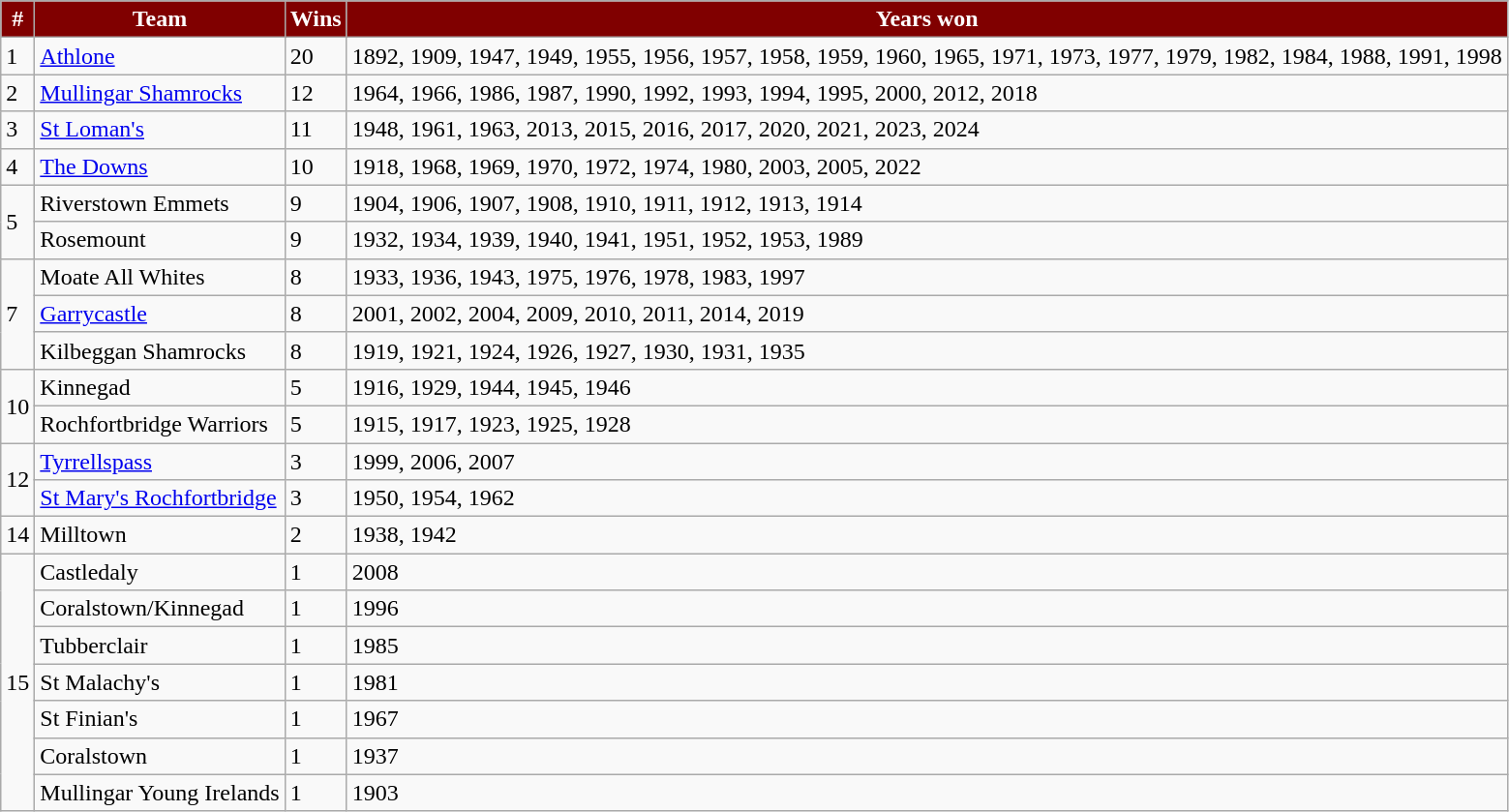<table class="wikitable">
<tr>
<th style="background:maroon;color:white">#</th>
<th style="background:maroon;color:white">Team</th>
<th style="background:maroon;color:white">Wins</th>
<th style="background:maroon;color:white">Years won</th>
</tr>
<tr>
<td>1</td>
<td><a href='#'>Athlone</a></td>
<td>20</td>
<td>1892, 1909, 1947, 1949, 1955, 1956, 1957, 1958, 1959, 1960, 1965, 1971, 1973, 1977, 1979, 1982, 1984, 1988, 1991, 1998</td>
</tr>
<tr>
<td>2</td>
<td><a href='#'>Mullingar Shamrocks</a></td>
<td>12</td>
<td>1964, 1966, 1986, 1987, 1990, 1992, 1993, 1994, 1995, 2000, 2012, 2018</td>
</tr>
<tr>
<td>3</td>
<td><a href='#'>St Loman's</a></td>
<td>11</td>
<td>1948, 1961, 1963, 2013, 2015, 2016, 2017, 2020, 2021, 2023, 2024</td>
</tr>
<tr>
<td>4</td>
<td><a href='#'>The Downs</a></td>
<td>10</td>
<td>1918, 1968, 1969, 1970, 1972, 1974, 1980, 2003, 2005, 2022</td>
</tr>
<tr>
<td rowspan=2>5</td>
<td>Riverstown Emmets</td>
<td>9</td>
<td>1904, 1906, 1907, 1908, 1910, 1911, 1912, 1913, 1914</td>
</tr>
<tr>
<td>Rosemount</td>
<td>9</td>
<td>1932, 1934, 1939, 1940, 1941, 1951, 1952, 1953, 1989</td>
</tr>
<tr>
<td rowspan=3>7</td>
<td>Moate All Whites</td>
<td>8</td>
<td>1933, 1936, 1943, 1975, 1976, 1978, 1983, 1997</td>
</tr>
<tr>
<td><a href='#'>Garrycastle</a></td>
<td>8</td>
<td>2001, 2002, 2004, 2009, 2010, 2011, 2014, 2019</td>
</tr>
<tr>
<td>Kilbeggan Shamrocks</td>
<td>8</td>
<td>1919, 1921, 1924, 1926, 1927, 1930, 1931, 1935</td>
</tr>
<tr>
<td rowspan=2>10</td>
<td>Kinnegad</td>
<td>5</td>
<td>1916, 1929, 1944, 1945, 1946</td>
</tr>
<tr>
<td>Rochfortbridge Warriors</td>
<td>5</td>
<td>1915, 1917, 1923, 1925, 1928</td>
</tr>
<tr>
<td rowspan=2>12</td>
<td><a href='#'>Tyrrellspass</a></td>
<td>3</td>
<td>1999, 2006, 2007</td>
</tr>
<tr>
<td><a href='#'>St Mary's Rochfortbridge</a></td>
<td>3</td>
<td>1950, 1954, 1962</td>
</tr>
<tr>
<td>14</td>
<td>Milltown</td>
<td>2</td>
<td>1938, 1942</td>
</tr>
<tr>
<td rowspan=8>15</td>
<td>Castledaly</td>
<td>1</td>
<td>2008</td>
</tr>
<tr>
<td>Coralstown/Kinnegad</td>
<td>1</td>
<td>1996</td>
</tr>
<tr>
<td>Tubberclair</td>
<td>1</td>
<td>1985</td>
</tr>
<tr>
<td>St Malachy's</td>
<td>1</td>
<td>1981</td>
</tr>
<tr>
<td>St Finian's</td>
<td>1</td>
<td>1967</td>
</tr>
<tr>
<td>Coralstown</td>
<td>1</td>
<td>1937</td>
</tr>
<tr>
<td>Mullingar Young Irelands</td>
<td>1</td>
<td>1903</td>
</tr>
</table>
